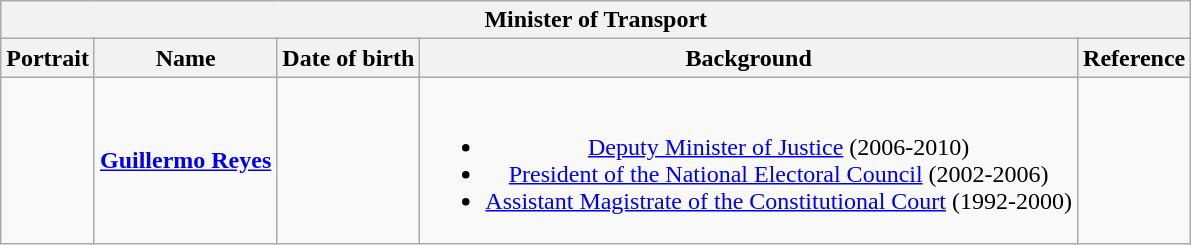<table class="wikitable collapsible" style="text-align:center;">
<tr>
<th colspan="5">Minister of Transport</th>
</tr>
<tr>
<th>Portrait</th>
<th>Name</th>
<th>Date of birth</th>
<th>Background</th>
<th>Reference</th>
</tr>
<tr>
<td></td>
<td><strong><a href='#'>Guillermo Reyes</a></strong></td>
<td><br></td>
<td><br><ul><li><a href='#'>Deputy Minister of Justice</a> (2006-2010)</li><li><a href='#'>President of the National Electoral Council</a> (2002-2006)</li><li><a href='#'>Assistant Magistrate of the Constitutional Court</a> (1992-2000)</li></ul></td>
<td></td>
</tr>
</table>
